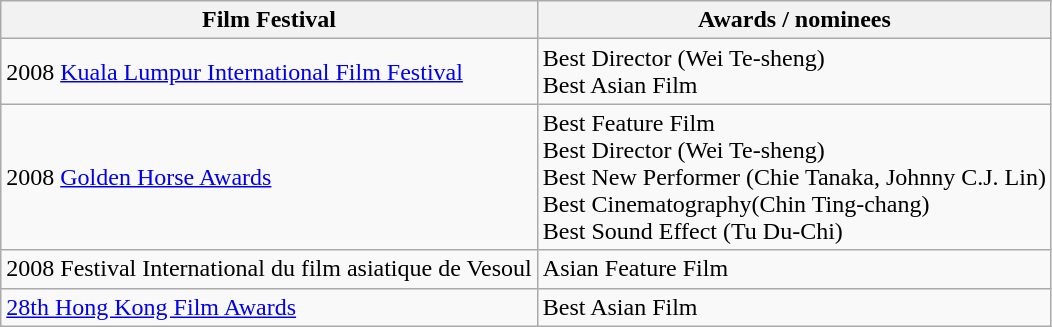<table class="wikitable" style="text-align: left">
<tr>
<th>Film Festival</th>
<th>Awards / nominees</th>
</tr>
<tr>
<td>2008 <a href='#'>Kuala Lumpur International Film Festival</a></td>
<td>Best Director (Wei Te-sheng)<br>Best Asian Film</td>
</tr>
<tr>
<td>2008 <a href='#'>Golden Horse Awards</a></td>
<td>Best Feature Film<br>Best Director (Wei Te-sheng)<br>Best New Performer (Chie Tanaka, Johnny C.J. Lin)<br>Best Cinematography(Chin Ting-chang)<br>Best Sound Effect (Tu Du-Chi)</td>
</tr>
<tr>
<td>2008 Festival International du film asiatique de Vesoul</td>
<td>Asian Feature Film</td>
</tr>
<tr>
<td><a href='#'>28th Hong Kong Film Awards</a></td>
<td>Best Asian Film</td>
</tr>
</table>
